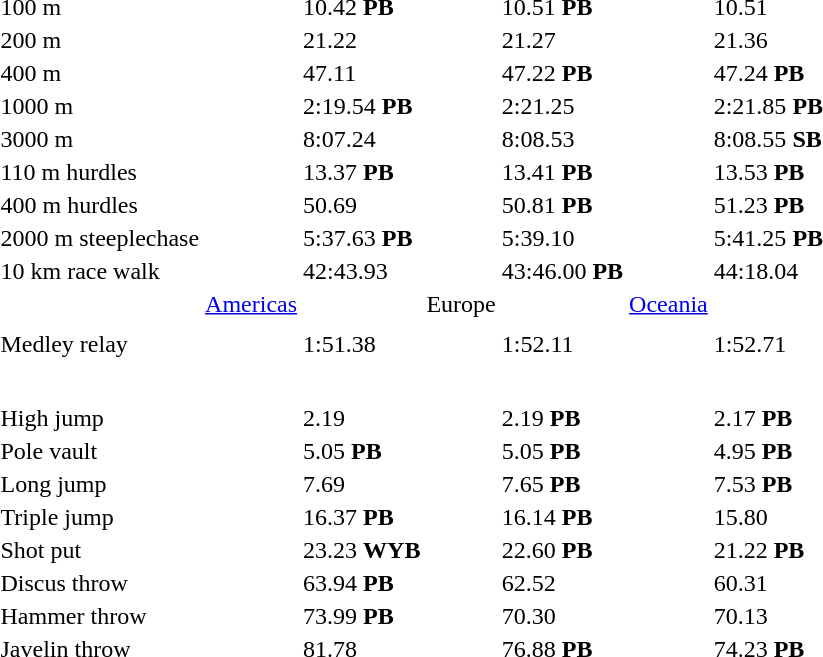<table>
<tr>
<td>100 m<br></td>
<td></td>
<td>10.42 <strong>PB</strong></td>
<td></td>
<td>10.51 <strong>PB</strong></td>
<td></td>
<td>10.51</td>
</tr>
<tr>
<td>200 m<br></td>
<td></td>
<td>21.22</td>
<td></td>
<td>21.27</td>
<td></td>
<td>21.36</td>
</tr>
<tr>
<td>400 m<br></td>
<td></td>
<td>47.11</td>
<td></td>
<td>47.22 <strong>PB</strong></td>
<td></td>
<td>47.24 <strong>PB</strong></td>
</tr>
<tr>
<td>1000 m<br></td>
<td></td>
<td>2:19.54 <strong>PB</strong></td>
<td></td>
<td>2:21.25</td>
<td></td>
<td>2:21.85 <strong>PB</strong></td>
</tr>
<tr>
<td>3000 m<br></td>
<td></td>
<td>8:07.24</td>
<td></td>
<td>8:08.53</td>
<td></td>
<td>8:08.55 <strong>SB</strong></td>
</tr>
<tr>
<td>110 m hurdles<br></td>
<td></td>
<td>13.37 <strong>PB</strong></td>
<td></td>
<td>13.41 <strong>PB</strong></td>
<td></td>
<td>13.53 <strong>PB</strong></td>
</tr>
<tr>
<td>400 m hurdles<br></td>
<td></td>
<td>50.69</td>
<td></td>
<td>50.81 <strong>PB</strong></td>
<td></td>
<td>51.23 <strong>PB</strong></td>
</tr>
<tr>
<td>2000 m steeplechase<br></td>
<td></td>
<td>5:37.63 <strong>PB</strong></td>
<td></td>
<td>5:39.10</td>
<td></td>
<td>5:41.25 <strong>PB</strong></td>
</tr>
<tr>
<td>10 km race walk<br></td>
<td></td>
<td>42:43.93</td>
<td></td>
<td>43:46.00 <strong>PB</strong></td>
<td></td>
<td>44:18.04</td>
</tr>
<tr>
<td>Medley relay<br></td>
<td><a href='#'>Americas</a> <br>  <br>  <br>  <br> </td>
<td>1:51.38</td>
<td>Europe <br>  <br>  <br>  <br> </td>
<td>1:52.11</td>
<td><a href='#'>Oceania</a> <br>  <br>  <br>  <br> </td>
<td>1:52.71</td>
</tr>
<tr>
<td>High jump<br></td>
<td></td>
<td>2.19</td>
<td></td>
<td>2.19 <strong>PB</strong></td>
<td></td>
<td>2.17 <strong>PB</strong></td>
</tr>
<tr>
<td>Pole vault<br></td>
<td></td>
<td>5.05 <strong>PB</strong></td>
<td></td>
<td>5.05 <strong>PB</strong></td>
<td></td>
<td>4.95 <strong>PB</strong></td>
</tr>
<tr>
<td>Long jump<br></td>
<td></td>
<td>7.69</td>
<td></td>
<td>7.65 <strong>PB</strong></td>
<td></td>
<td>7.53 <strong>PB</strong></td>
</tr>
<tr>
<td>Triple jump<br></td>
<td></td>
<td>16.37 <strong>PB</strong></td>
<td></td>
<td>16.14 <strong>PB</strong></td>
<td></td>
<td>15.80</td>
</tr>
<tr>
<td>Shot put<br></td>
<td></td>
<td>23.23 <strong>WYB</strong></td>
<td></td>
<td>22.60 <strong>PB</strong></td>
<td></td>
<td>21.22 <strong>PB</strong></td>
</tr>
<tr>
<td>Discus throw<br></td>
<td></td>
<td>63.94 <strong>PB</strong></td>
<td></td>
<td>62.52</td>
<td></td>
<td>60.31</td>
</tr>
<tr>
<td>Hammer throw<br></td>
<td></td>
<td>73.99 <strong>PB</strong></td>
<td></td>
<td>70.30</td>
<td></td>
<td>70.13</td>
</tr>
<tr>
<td>Javelin throw<br></td>
<td></td>
<td>81.78</td>
<td></td>
<td>76.88 <strong>PB</strong></td>
<td></td>
<td>74.23 <strong>PB</strong></td>
</tr>
<tr>
</tr>
</table>
